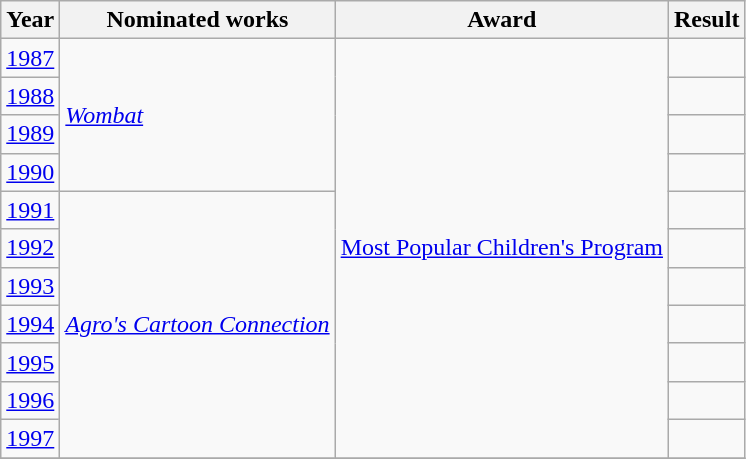<table class="wikitable">
<tr>
<th>Year</th>
<th>Nominated works</th>
<th>Award</th>
<th>Result</th>
</tr>
<tr>
<td><a href='#'>1987</a></td>
<td rowspan="4"><em><a href='#'>Wombat</a></em></td>
<td rowspan="11"><a href='#'>Most Popular Children's Program</a></td>
<td></td>
</tr>
<tr>
<td><a href='#'>1988</a></td>
<td></td>
</tr>
<tr>
<td><a href='#'>1989</a></td>
<td></td>
</tr>
<tr>
<td><a href='#'>1990</a></td>
<td></td>
</tr>
<tr>
<td><a href='#'>1991</a></td>
<td rowspan="7"><em><a href='#'>Agro's Cartoon Connection</a></em></td>
<td></td>
</tr>
<tr>
<td><a href='#'>1992</a></td>
<td></td>
</tr>
<tr>
<td><a href='#'>1993</a></td>
<td></td>
</tr>
<tr>
<td><a href='#'>1994</a></td>
<td></td>
</tr>
<tr>
<td><a href='#'>1995</a></td>
<td></td>
</tr>
<tr>
<td><a href='#'>1996</a></td>
<td></td>
</tr>
<tr>
<td><a href='#'>1997</a></td>
<td></td>
</tr>
<tr>
</tr>
</table>
